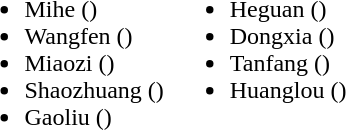<table>
<tr>
<td valign="top"><br><ul><li>Mihe ()</li><li>Wangfen ()</li><li>Miaozi ()</li><li>Shaozhuang ()</li><li>Gaoliu ()</li></ul></td>
<td valign="top"><br><ul><li>Heguan ()</li><li>Dongxia ()</li><li>Tanfang ()</li><li>Huanglou ()</li></ul></td>
</tr>
</table>
